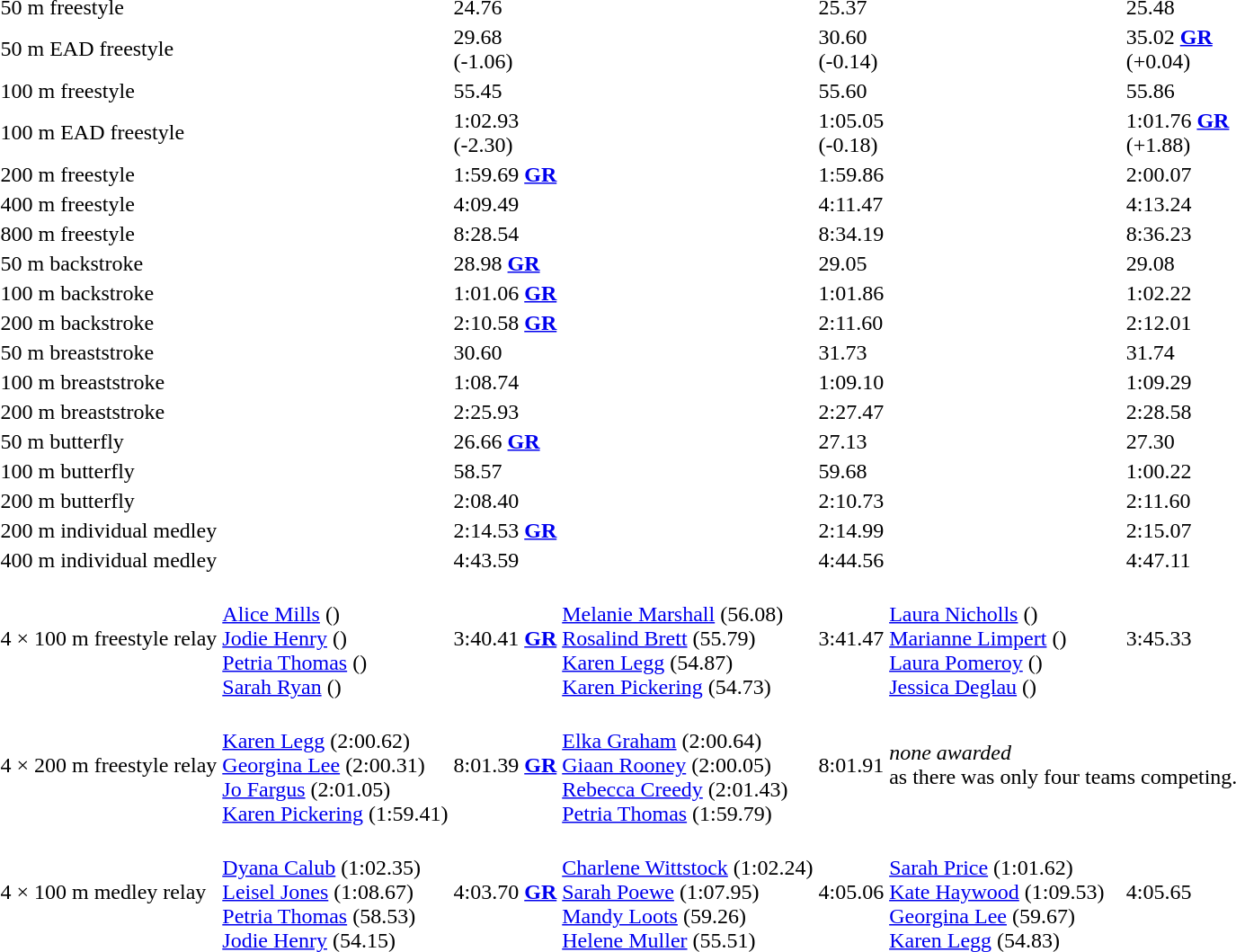<table>
<tr>
<td>50 m freestyle<br></td>
<td></td>
<td>24.76</td>
<td></td>
<td>25.37</td>
<td></td>
<td>25.48</td>
</tr>
<tr>
<td>50 m EAD freestyle<br></td>
<td></td>
<td>29.68<br>(-1.06)</td>
<td></td>
<td>30.60<br>(-0.14)</td>
<td></td>
<td>35.02 <strong><a href='#'>GR</a></strong><br>(+0.04)</td>
</tr>
<tr>
<td>100 m freestyle<br></td>
<td></td>
<td>55.45</td>
<td></td>
<td>55.60</td>
<td></td>
<td>55.86</td>
</tr>
<tr>
<td>100 m EAD freestyle<br></td>
<td></td>
<td>1:02.93<br>(-2.30)</td>
<td></td>
<td>1:05.05<br>(-0.18)</td>
<td></td>
<td>1:01.76 <strong><a href='#'>GR</a></strong><br>(+1.88)</td>
</tr>
<tr>
<td>200 m freestyle<br></td>
<td></td>
<td>1:59.69 <strong><a href='#'>GR</a></strong></td>
<td></td>
<td>1:59.86</td>
<td><br></td>
<td>2:00.07</td>
</tr>
<tr>
<td>400 m freestyle<br></td>
<td></td>
<td>4:09.49</td>
<td></td>
<td>4:11.47</td>
<td></td>
<td>4:13.24</td>
</tr>
<tr>
<td>800 m freestyle<br></td>
<td></td>
<td>8:28.54</td>
<td></td>
<td>8:34.19</td>
<td></td>
<td>8:36.23</td>
</tr>
<tr>
<td>50 m backstroke<br></td>
<td></td>
<td>28.98 <strong><a href='#'>GR</a></strong></td>
<td></td>
<td>29.05</td>
<td></td>
<td>29.08</td>
</tr>
<tr>
<td>100 m backstroke<br></td>
<td></td>
<td>1:01.06 <strong><a href='#'>GR</a></strong></td>
<td></td>
<td>1:01.86</td>
<td></td>
<td>1:02.22</td>
</tr>
<tr>
<td>200 m backstroke<br></td>
<td></td>
<td>2:10.58 <strong><a href='#'>GR</a></strong></td>
<td></td>
<td>2:11.60</td>
<td></td>
<td>2:12.01</td>
</tr>
<tr>
<td>50 m breaststroke<br></td>
<td></td>
<td>30.60</td>
<td></td>
<td>31.73</td>
<td></td>
<td>31.74</td>
</tr>
<tr>
<td>100 m breaststroke<br></td>
<td></td>
<td>1:08.74</td>
<td></td>
<td>1:09.10</td>
<td></td>
<td>1:09.29</td>
</tr>
<tr>
<td>200 m breaststroke<br></td>
<td></td>
<td>2:25.93</td>
<td></td>
<td>2:27.47</td>
<td></td>
<td>2:28.58</td>
</tr>
<tr>
<td>50 m butterfly<br></td>
<td></td>
<td>26.66 <strong><a href='#'>GR</a></strong></td>
<td></td>
<td>27.13</td>
<td></td>
<td>27.30</td>
</tr>
<tr>
<td>100 m butterfly<br></td>
<td></td>
<td>58.57</td>
<td></td>
<td>59.68</td>
<td></td>
<td>1:00.22</td>
</tr>
<tr>
<td>200 m butterfly<br></td>
<td></td>
<td>2:08.40</td>
<td></td>
<td>2:10.73</td>
<td></td>
<td>2:11.60</td>
</tr>
<tr>
<td>200 m individual medley<br></td>
<td></td>
<td>2:14.53 <strong><a href='#'>GR</a></strong></td>
<td></td>
<td>2:14.99</td>
<td></td>
<td>2:15.07</td>
</tr>
<tr>
<td>400 m individual medley<br></td>
<td></td>
<td>4:43.59</td>
<td></td>
<td>4:44.56</td>
<td></td>
<td>4:47.11</td>
</tr>
<tr>
<td>4 × 100 m freestyle relay<br></td>
<td valign=top><br><a href='#'>Alice Mills</a> ()<br><a href='#'>Jodie Henry</a> ()<br><a href='#'>Petria Thomas</a> ()<br><a href='#'>Sarah Ryan</a> ()</td>
<td>3:40.41 <strong><a href='#'>GR</a></strong></td>
<td valign=top><br><a href='#'>Melanie Marshall</a> (56.08)<br><a href='#'>Rosalind Brett</a> (55.79)<br><a href='#'>Karen Legg</a> (54.87)<br><a href='#'>Karen Pickering</a> (54.73)</td>
<td>3:41.47</td>
<td valign=top><br><a href='#'>Laura Nicholls</a> ()<br><a href='#'>Marianne Limpert</a> ()<br><a href='#'>Laura Pomeroy</a> ()<br><a href='#'>Jessica Deglau</a> ()</td>
<td>3:45.33</td>
</tr>
<tr>
<td>4 × 200 m freestyle relay<br></td>
<td valign=top><br><a href='#'>Karen Legg</a> (2:00.62)<br><a href='#'>Georgina Lee</a> (2:00.31)<br><a href='#'>Jo Fargus</a> (2:01.05)<br><a href='#'>Karen Pickering</a> (1:59.41)</td>
<td>8:01.39 <strong><a href='#'>GR</a></strong></td>
<td valign=top><br><a href='#'>Elka Graham</a> (2:00.64)<br><a href='#'>Giaan Rooney</a> (2:00.05)<br><a href='#'>Rebecca Creedy</a> (2:01.43)<br><a href='#'>Petria Thomas</a> (1:59.79)</td>
<td>8:01.91</td>
<td colspan=2><em>none awarded</em><br><span>as there was only four teams competing.</span></td>
</tr>
<tr>
<td>4 × 100 m medley relay<br></td>
<td valign=top><br><a href='#'>Dyana Calub</a> (1:02.35)<br><a href='#'>Leisel Jones</a> (1:08.67)<br><a href='#'>Petria Thomas</a> (58.53)<br><a href='#'>Jodie Henry</a> (54.15)</td>
<td>4:03.70 <strong><a href='#'>GR</a></strong></td>
<td valign=top><br><a href='#'>Charlene Wittstock</a> (1:02.24)<br><a href='#'>Sarah Poewe</a> (1:07.95)<br><a href='#'>Mandy Loots</a> (59.26)<br><a href='#'>Helene Muller</a> (55.51)</td>
<td>4:05.06</td>
<td valign=top><br><a href='#'>Sarah Price</a> (1:01.62)<br><a href='#'>Kate Haywood</a> (1:09.53)<br><a href='#'>Georgina Lee</a> (59.67)<br><a href='#'>Karen Legg</a> (54.83)</td>
<td>4:05.65</td>
</tr>
</table>
